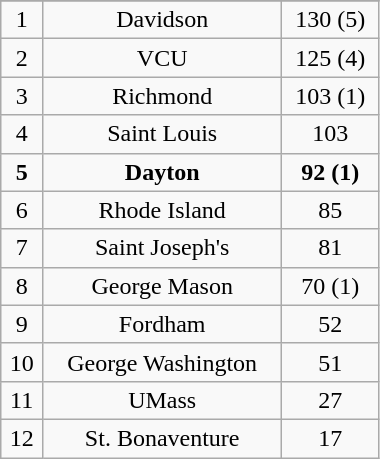<table class="wikitable" style="width: 20%;text-align: center;">
<tr align="center">
</tr>
<tr align="center">
<td>1</td>
<td>Davidson</td>
<td>130 (5)</td>
</tr>
<tr>
<td>2</td>
<td>VCU</td>
<td>125 (4)</td>
</tr>
<tr>
<td>3</td>
<td>Richmond</td>
<td>103 (1)</td>
</tr>
<tr>
<td>4</td>
<td>Saint Louis</td>
<td>103</td>
</tr>
<tr>
<td><strong>5</strong></td>
<td><strong>Dayton</strong></td>
<td><strong>92 (1)</strong></td>
</tr>
<tr>
<td>6</td>
<td>Rhode Island</td>
<td>85</td>
</tr>
<tr>
<td>7</td>
<td>Saint Joseph's</td>
<td>81</td>
</tr>
<tr>
<td>8</td>
<td>George Mason</td>
<td>70 (1)</td>
</tr>
<tr>
<td>9</td>
<td>Fordham</td>
<td>52</td>
</tr>
<tr>
<td>10</td>
<td>George Washington</td>
<td>51</td>
</tr>
<tr>
<td>11</td>
<td>UMass</td>
<td>27</td>
</tr>
<tr>
<td>12</td>
<td>St. Bonaventure</td>
<td>17</td>
</tr>
</table>
